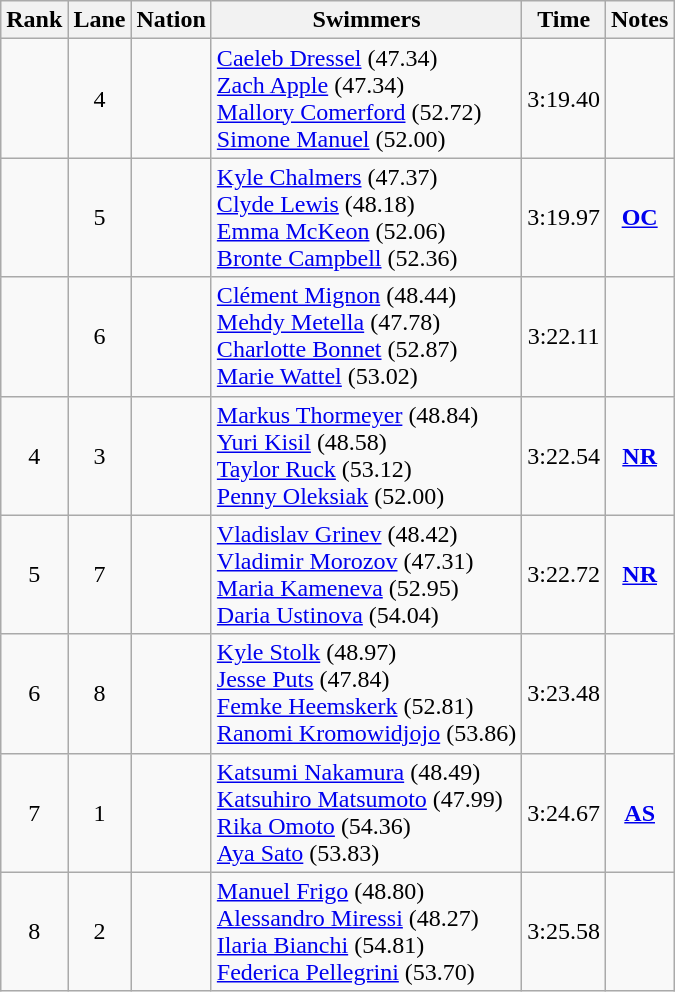<table class="wikitable sortable" style="text-align:center">
<tr>
<th>Rank</th>
<th>Lane</th>
<th>Nation</th>
<th>Swimmers</th>
<th>Time</th>
<th>Notes</th>
</tr>
<tr>
<td></td>
<td>4</td>
<td align=left></td>
<td align=left><a href='#'>Caeleb Dressel</a> (47.34)<br><a href='#'>Zach Apple</a> (47.34)<br><a href='#'>Mallory Comerford</a> (52.72)<br><a href='#'>Simone Manuel</a> (52.00)</td>
<td>3:19.40</td>
<td></td>
</tr>
<tr>
<td></td>
<td>5</td>
<td align=left></td>
<td align=left><a href='#'>Kyle Chalmers</a> (47.37)<br><a href='#'>Clyde Lewis</a> (48.18)<br><a href='#'>Emma McKeon</a> (52.06)<br><a href='#'>Bronte Campbell</a> (52.36)</td>
<td>3:19.97</td>
<td><strong><a href='#'>OC</a></strong></td>
</tr>
<tr>
<td></td>
<td>6</td>
<td align=left></td>
<td align=left><a href='#'>Clément Mignon</a> (48.44)<br><a href='#'>Mehdy Metella</a> (47.78)<br><a href='#'>Charlotte Bonnet</a> (52.87)<br><a href='#'>Marie Wattel</a> (53.02)</td>
<td>3:22.11</td>
<td></td>
</tr>
<tr>
<td>4</td>
<td>3</td>
<td align=left></td>
<td align=left><a href='#'>Markus Thormeyer</a> (48.84)<br><a href='#'>Yuri Kisil</a> (48.58)<br><a href='#'>Taylor Ruck</a> (53.12)<br><a href='#'>Penny Oleksiak</a> (52.00)</td>
<td>3:22.54</td>
<td><strong><a href='#'>NR</a></strong></td>
</tr>
<tr>
<td>5</td>
<td>7</td>
<td align=left></td>
<td align=left><a href='#'>Vladislav Grinev</a> (48.42)<br><a href='#'>Vladimir Morozov</a> (47.31)<br><a href='#'>Maria Kameneva</a> (52.95)<br><a href='#'>Daria Ustinova</a> (54.04)</td>
<td>3:22.72</td>
<td><strong><a href='#'>NR</a></strong></td>
</tr>
<tr>
<td>6</td>
<td>8</td>
<td align=left></td>
<td align=left><a href='#'>Kyle Stolk</a> (48.97)<br><a href='#'>Jesse Puts</a> (47.84)<br><a href='#'>Femke Heemskerk</a> (52.81)<br><a href='#'>Ranomi Kromowidjojo</a> (53.86)</td>
<td>3:23.48</td>
<td></td>
</tr>
<tr>
<td>7</td>
<td>1</td>
<td align=left></td>
<td align=left><a href='#'>Katsumi Nakamura</a> (48.49)<br><a href='#'>Katsuhiro Matsumoto</a> (47.99)<br><a href='#'>Rika Omoto</a> (54.36)<br><a href='#'>Aya Sato</a> (53.83)</td>
<td>3:24.67</td>
<td><strong><a href='#'>AS</a></strong></td>
</tr>
<tr>
<td>8</td>
<td>2</td>
<td align=left></td>
<td align=left><a href='#'>Manuel Frigo</a> (48.80)<br><a href='#'>Alessandro Miressi</a> (48.27)<br><a href='#'>Ilaria Bianchi</a> (54.81)<br><a href='#'>Federica Pellegrini</a> (53.70)</td>
<td>3:25.58</td>
<td></td>
</tr>
</table>
